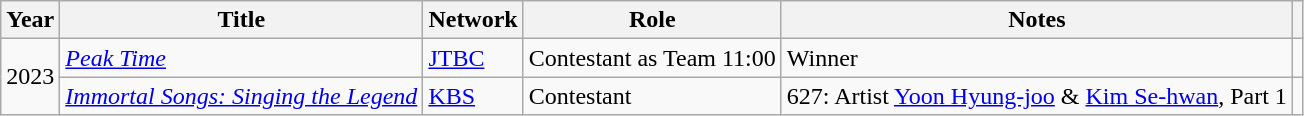<table class="wikitable plainrowheaders sortable">
<tr>
<th scope="col">Year</th>
<th scope="col">Title</th>
<th scope="col">Network</th>
<th scope="col">Role</th>
<th scope="col">Notes</th>
<th scope="col" class="unsortable"></th>
</tr>
<tr>
<td rowspan="2">2023</td>
<td><em><a href='#'>Peak Time</a></em></td>
<td><a href='#'>JTBC</a></td>
<td>Contestant as Team 11:00</td>
<td>Winner</td>
<td></td>
</tr>
<tr>
<td><em><a href='#'>Immortal Songs: Singing the Legend</a></em></td>
<td><a href='#'>KBS</a></td>
<td>Contestant</td>
<td> 627: Artist <a href='#'>Yoon Hyung-joo</a> & <a href='#'>Kim Se-hwan</a>, Part 1</td>
<td></td>
</tr>
</table>
